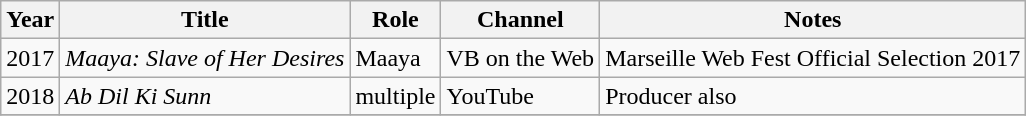<table class="wikitable sortable">
<tr>
<th>Year</th>
<th>Title</th>
<th>Role</th>
<th>Channel</th>
<th>Notes</th>
</tr>
<tr>
<td>2017</td>
<td><em>Maaya: Slave of Her Desires</em></td>
<td>Maaya</td>
<td>VB on the Web</td>
<td>Marseille Web Fest Official Selection 2017</td>
</tr>
<tr>
<td>2018</td>
<td><em>Ab Dil Ki Sunn</em></td>
<td>multiple</td>
<td>YouTube</td>
<td>Producer also</td>
</tr>
<tr>
</tr>
</table>
